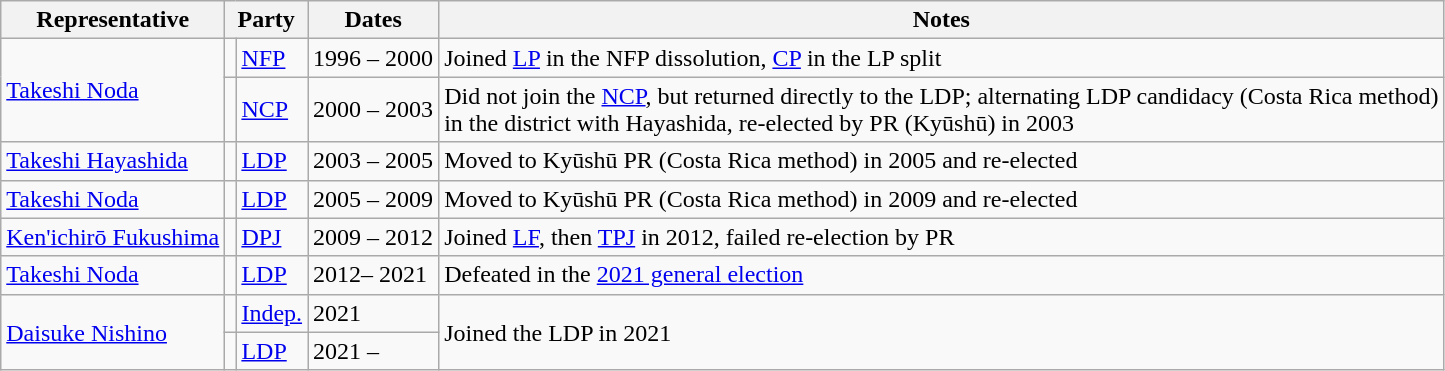<table class=wikitable>
<tr valign=bottom>
<th>Representative</th>
<th colspan="2">Party</th>
<th>Dates</th>
<th>Notes</th>
</tr>
<tr>
<td rowspan="2"><a href='#'>Takeshi Noda</a></td>
<td bgcolor=></td>
<td><a href='#'>NFP</a></td>
<td>1996 – 2000</td>
<td>Joined <a href='#'>LP</a> in the NFP dissolution, <a href='#'>CP</a> in the LP split</td>
</tr>
<tr>
<td bgcolor=></td>
<td><a href='#'>NCP</a></td>
<td>2000 – 2003</td>
<td>Did not join the <a href='#'>NCP</a>, but returned directly to the LDP; alternating LDP candidacy (Costa Rica method)<br>in the district with Hayashida, re-elected by PR (Kyūshū) in 2003</td>
</tr>
<tr>
<td><a href='#'>Takeshi Hayashida</a></td>
<td bgcolor=></td>
<td><a href='#'>LDP</a></td>
<td>2003 – 2005</td>
<td>Moved to Kyūshū PR (Costa Rica method) in 2005 and re-elected</td>
</tr>
<tr>
<td><a href='#'>Takeshi Noda</a></td>
<td bgcolor=></td>
<td><a href='#'>LDP</a></td>
<td>2005 – 2009</td>
<td>Moved to Kyūshū PR (Costa Rica method) in 2009 and re-elected</td>
</tr>
<tr>
<td><a href='#'>Ken'ichirō Fukushima</a></td>
<td bgcolor=></td>
<td><a href='#'>DPJ</a></td>
<td>2009 – 2012</td>
<td>Joined <a href='#'>LF</a>, then <a href='#'>TPJ</a> in 2012, failed re-election by PR</td>
</tr>
<tr>
<td><a href='#'>Takeshi Noda</a></td>
<td bgcolor=></td>
<td><a href='#'>LDP</a></td>
<td>2012–  2021</td>
<td>Defeated in the <a href='#'>2021 general election</a></td>
</tr>
<tr>
<td rowspan="2"><a href='#'>Daisuke Nishino</a></td>
<td bgcolor=></td>
<td><a href='#'>Indep.</a></td>
<td>2021</td>
<td rowspan="2">Joined the LDP in 2021</td>
</tr>
<tr>
<td bgcolor=></td>
<td><a href='#'>LDP</a></td>
<td>2021 –</td>
</tr>
</table>
